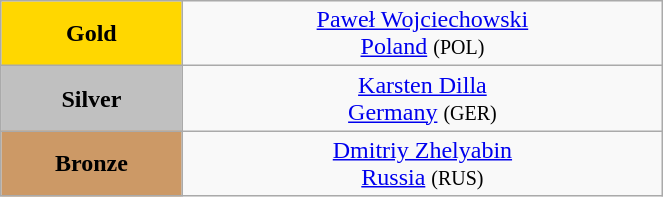<table class="wikitable" style=" text-align:center; " width="35%">
<tr>
<td bgcolor="gold"><strong>Gold</strong></td>
<td> <a href='#'>Paweł Wojciechowski</a><br><a href='#'>Poland</a> <small>(POL)</small></td>
</tr>
<tr>
<td bgcolor="silver"><strong>Silver</strong></td>
<td> <a href='#'>Karsten Dilla</a><br><a href='#'>Germany</a> <small>(GER)</small></td>
</tr>
<tr>
<td bgcolor="CC9966"><strong>Bronze</strong></td>
<td> <a href='#'>Dmitriy Zhelyabin</a><br><a href='#'>Russia</a> <small>(RUS)</small></td>
</tr>
</table>
